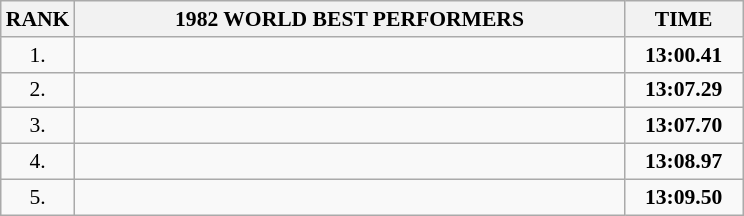<table class="wikitable" style="border-collapse: collapse; font-size: 90%;">
<tr>
<th>RANK</th>
<th align="center" style="width: 25em">1982 WORLD BEST PERFORMERS</th>
<th align="center" style="width: 5em">TIME</th>
</tr>
<tr>
<td align="center">1.</td>
<td></td>
<td align="center"><strong>13:00.41</strong></td>
</tr>
<tr>
<td align="center">2.</td>
<td></td>
<td align="center"><strong>13:07.29</strong></td>
</tr>
<tr>
<td align="center">3.</td>
<td></td>
<td align="center"><strong>13:07.70</strong></td>
</tr>
<tr>
<td align="center">4.</td>
<td></td>
<td align="center"><strong>13:08.97</strong></td>
</tr>
<tr>
<td align="center">5.</td>
<td></td>
<td align="center"><strong>13:09.50</strong></td>
</tr>
</table>
